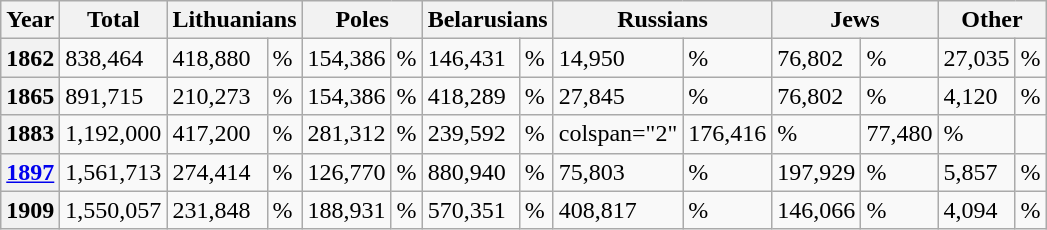<table class=wikitable>
<tr>
<th>Year</th>
<th>Total</th>
<th colspan=2>Lithuanians</th>
<th colspan=2>Poles</th>
<th colspan=2>Belarusians</th>
<th colspan=2>Russians</th>
<th colspan=2>Jews</th>
<th colspan=2>Other</th>
</tr>
<tr>
<th scope="row">1862</th>
<td>838,464</td>
<td>418,880</td>
<td>%</td>
<td>154,386</td>
<td>%</td>
<td>146,431</td>
<td>%</td>
<td>14,950</td>
<td>%</td>
<td>76,802</td>
<td>%</td>
<td>27,035</td>
<td>%</td>
</tr>
<tr>
<th scope="row">1865</th>
<td>891,715</td>
<td>210,273</td>
<td>%</td>
<td>154,386</td>
<td>%</td>
<td>418,289</td>
<td>%</td>
<td>27,845</td>
<td>%</td>
<td>76,802</td>
<td>%</td>
<td>4,120</td>
<td>%</td>
</tr>
<tr>
<th scope="row">1883</th>
<td>1,192,000</td>
<td>417,200</td>
<td>%</td>
<td>281,312</td>
<td>%</td>
<td>239,592</td>
<td>%</td>
<td>colspan="2" </td>
<td>176,416</td>
<td>%</td>
<td>77,480</td>
<td>%</td>
</tr>
<tr>
<th scope="row"><a href='#'>1897</a></th>
<td>1,561,713</td>
<td>274,414</td>
<td>%</td>
<td>126,770</td>
<td>%</td>
<td>880,940</td>
<td>%</td>
<td>75,803</td>
<td>%</td>
<td>197,929</td>
<td>%</td>
<td>5,857</td>
<td>%</td>
</tr>
<tr>
<th scope="row">1909</th>
<td>1,550,057</td>
<td>231,848</td>
<td>%</td>
<td>188,931</td>
<td>%</td>
<td>570,351</td>
<td>%</td>
<td>408,817</td>
<td>%</td>
<td>146,066</td>
<td>%</td>
<td>4,094</td>
<td>%</td>
</tr>
</table>
